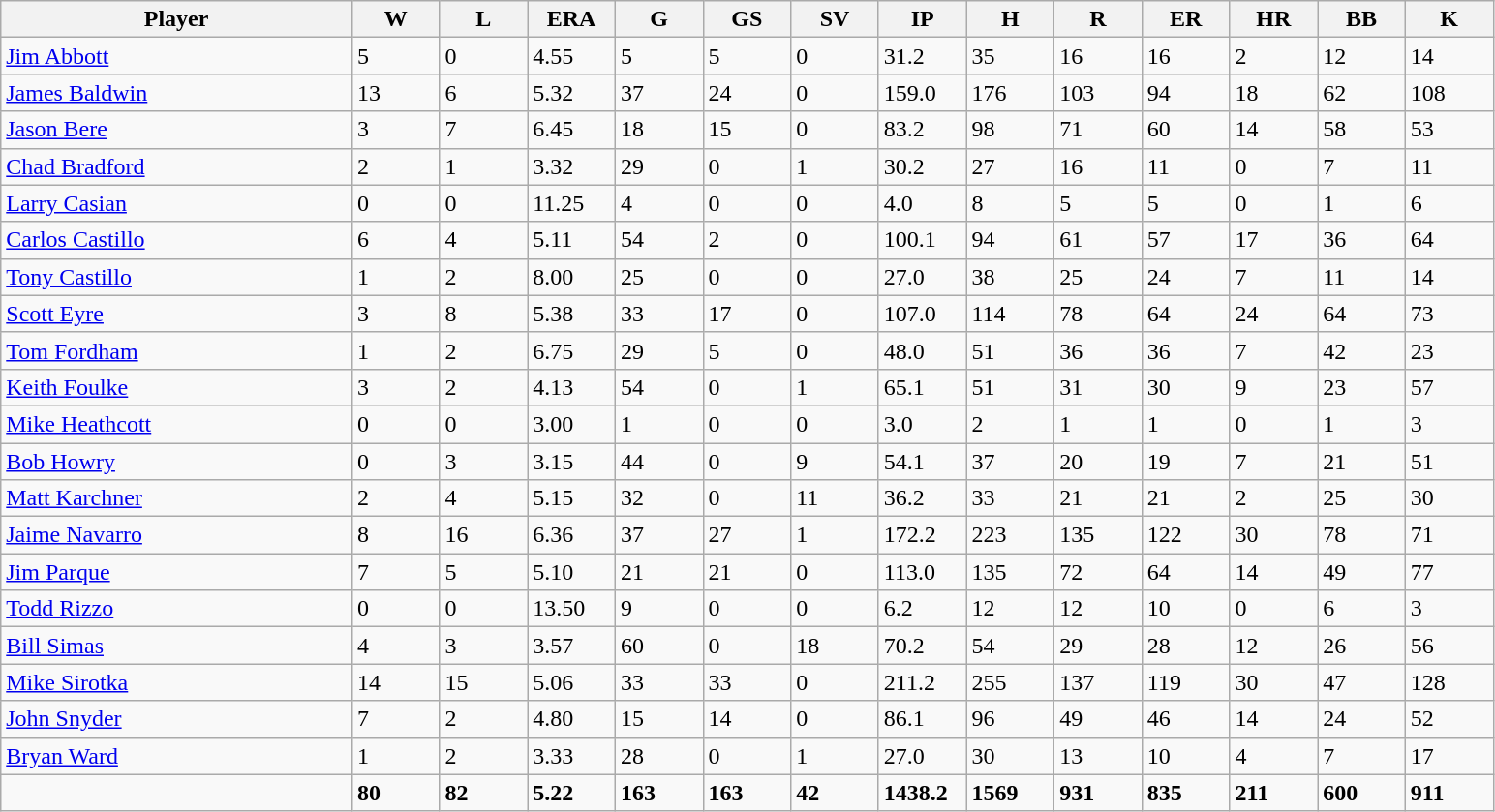<table class="wikitable sortable">
<tr>
<th bgcolor="#DDDDFF" width="20%">Player</th>
<th bgcolor="#DDDDFF" width="5%">W</th>
<th bgcolor="#DDDDFF" width="5%">L</th>
<th bgcolor="#DDDDFF" width="5%">ERA</th>
<th bgcolor="#DDDDFF" width="5%">G</th>
<th bgcolor="#DDDDFF" width="5%">GS</th>
<th bgcolor="#DDDDFF" width="5%">SV</th>
<th bgcolor="#DDDDFF" width="5%">IP</th>
<th bgcolor="#DDDDFF" width="5%">H</th>
<th bgcolor="#DDDDFF" width="5%">R</th>
<th bgcolor="#DDDDFF" width="5%">ER</th>
<th bgcolor="#DDDDFF" width="5%">HR</th>
<th bgcolor="#DDDDFF" width="5%">BB</th>
<th bgcolor="#DDDDFF" width="5%">K</th>
</tr>
<tr>
<td><a href='#'>Jim Abbott</a></td>
<td>5</td>
<td>0</td>
<td>4.55</td>
<td>5</td>
<td>5</td>
<td>0</td>
<td>31.2</td>
<td>35</td>
<td>16</td>
<td>16</td>
<td>2</td>
<td>12</td>
<td>14</td>
</tr>
<tr>
<td><a href='#'>James Baldwin</a></td>
<td>13</td>
<td>6</td>
<td>5.32</td>
<td>37</td>
<td>24</td>
<td>0</td>
<td>159.0</td>
<td>176</td>
<td>103</td>
<td>94</td>
<td>18</td>
<td>62</td>
<td>108</td>
</tr>
<tr>
<td><a href='#'>Jason Bere</a></td>
<td>3</td>
<td>7</td>
<td>6.45</td>
<td>18</td>
<td>15</td>
<td>0</td>
<td>83.2</td>
<td>98</td>
<td>71</td>
<td>60</td>
<td>14</td>
<td>58</td>
<td>53</td>
</tr>
<tr>
<td><a href='#'>Chad Bradford</a></td>
<td>2</td>
<td>1</td>
<td>3.32</td>
<td>29</td>
<td>0</td>
<td>1</td>
<td>30.2</td>
<td>27</td>
<td>16</td>
<td>11</td>
<td>0</td>
<td>7</td>
<td>11</td>
</tr>
<tr>
<td><a href='#'>Larry Casian</a></td>
<td>0</td>
<td>0</td>
<td>11.25</td>
<td>4</td>
<td>0</td>
<td>0</td>
<td>4.0</td>
<td>8</td>
<td>5</td>
<td>5</td>
<td>0</td>
<td>1</td>
<td>6</td>
</tr>
<tr>
<td><a href='#'>Carlos Castillo</a></td>
<td>6</td>
<td>4</td>
<td>5.11</td>
<td>54</td>
<td>2</td>
<td>0</td>
<td>100.1</td>
<td>94</td>
<td>61</td>
<td>57</td>
<td>17</td>
<td>36</td>
<td>64</td>
</tr>
<tr>
<td><a href='#'>Tony Castillo</a></td>
<td>1</td>
<td>2</td>
<td>8.00</td>
<td>25</td>
<td>0</td>
<td>0</td>
<td>27.0</td>
<td>38</td>
<td>25</td>
<td>24</td>
<td>7</td>
<td>11</td>
<td>14</td>
</tr>
<tr>
<td><a href='#'>Scott Eyre</a></td>
<td>3</td>
<td>8</td>
<td>5.38</td>
<td>33</td>
<td>17</td>
<td>0</td>
<td>107.0</td>
<td>114</td>
<td>78</td>
<td>64</td>
<td>24</td>
<td>64</td>
<td>73</td>
</tr>
<tr>
<td><a href='#'>Tom Fordham</a></td>
<td>1</td>
<td>2</td>
<td>6.75</td>
<td>29</td>
<td>5</td>
<td>0</td>
<td>48.0</td>
<td>51</td>
<td>36</td>
<td>36</td>
<td>7</td>
<td>42</td>
<td>23</td>
</tr>
<tr>
<td><a href='#'>Keith Foulke</a></td>
<td>3</td>
<td>2</td>
<td>4.13</td>
<td>54</td>
<td>0</td>
<td>1</td>
<td>65.1</td>
<td>51</td>
<td>31</td>
<td>30</td>
<td>9</td>
<td>23</td>
<td>57</td>
</tr>
<tr>
<td><a href='#'>Mike Heathcott</a></td>
<td>0</td>
<td>0</td>
<td>3.00</td>
<td>1</td>
<td>0</td>
<td>0</td>
<td>3.0</td>
<td>2</td>
<td>1</td>
<td>1</td>
<td>0</td>
<td>1</td>
<td>3</td>
</tr>
<tr>
<td><a href='#'>Bob Howry</a></td>
<td>0</td>
<td>3</td>
<td>3.15</td>
<td>44</td>
<td>0</td>
<td>9</td>
<td>54.1</td>
<td>37</td>
<td>20</td>
<td>19</td>
<td>7</td>
<td>21</td>
<td>51</td>
</tr>
<tr>
<td><a href='#'>Matt Karchner</a></td>
<td>2</td>
<td>4</td>
<td>5.15</td>
<td>32</td>
<td>0</td>
<td>11</td>
<td>36.2</td>
<td>33</td>
<td>21</td>
<td>21</td>
<td>2</td>
<td>25</td>
<td>30</td>
</tr>
<tr>
<td><a href='#'>Jaime Navarro</a></td>
<td>8</td>
<td>16</td>
<td>6.36</td>
<td>37</td>
<td>27</td>
<td>1</td>
<td>172.2</td>
<td>223</td>
<td>135</td>
<td>122</td>
<td>30</td>
<td>78</td>
<td>71</td>
</tr>
<tr>
<td><a href='#'>Jim Parque</a></td>
<td>7</td>
<td>5</td>
<td>5.10</td>
<td>21</td>
<td>21</td>
<td>0</td>
<td>113.0</td>
<td>135</td>
<td>72</td>
<td>64</td>
<td>14</td>
<td>49</td>
<td>77</td>
</tr>
<tr>
<td><a href='#'>Todd Rizzo</a></td>
<td>0</td>
<td>0</td>
<td>13.50</td>
<td>9</td>
<td>0</td>
<td>0</td>
<td>6.2</td>
<td>12</td>
<td>12</td>
<td>10</td>
<td>0</td>
<td>6</td>
<td>3</td>
</tr>
<tr>
<td><a href='#'>Bill Simas</a></td>
<td>4</td>
<td>3</td>
<td>3.57</td>
<td>60</td>
<td>0</td>
<td>18</td>
<td>70.2</td>
<td>54</td>
<td>29</td>
<td>28</td>
<td>12</td>
<td>26</td>
<td>56</td>
</tr>
<tr>
<td><a href='#'>Mike Sirotka</a></td>
<td>14</td>
<td>15</td>
<td>5.06</td>
<td>33</td>
<td>33</td>
<td>0</td>
<td>211.2</td>
<td>255</td>
<td>137</td>
<td>119</td>
<td>30</td>
<td>47</td>
<td>128</td>
</tr>
<tr>
<td><a href='#'>John Snyder</a></td>
<td>7</td>
<td>2</td>
<td>4.80</td>
<td>15</td>
<td>14</td>
<td>0</td>
<td>86.1</td>
<td>96</td>
<td>49</td>
<td>46</td>
<td>14</td>
<td>24</td>
<td>52</td>
</tr>
<tr>
<td><a href='#'>Bryan Ward</a></td>
<td>1</td>
<td>2</td>
<td>3.33</td>
<td>28</td>
<td>0</td>
<td>1</td>
<td>27.0</td>
<td>30</td>
<td>13</td>
<td>10</td>
<td>4</td>
<td>7</td>
<td>17</td>
</tr>
<tr class="sortbottom">
<td></td>
<td><strong>80</strong></td>
<td><strong>82</strong></td>
<td><strong>5.22</strong></td>
<td><strong>163</strong></td>
<td><strong>163</strong></td>
<td><strong>42</strong></td>
<td><strong>1438.2</strong></td>
<td><strong>1569</strong></td>
<td><strong>931</strong></td>
<td><strong>835</strong></td>
<td><strong>211</strong></td>
<td><strong>600</strong></td>
<td><strong>911</strong></td>
</tr>
</table>
